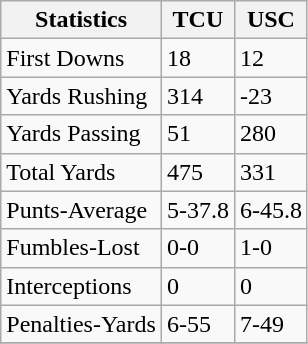<table class="wikitable">
<tr>
<th>Statistics</th>
<th>TCU</th>
<th>USC</th>
</tr>
<tr>
<td>First Downs</td>
<td>18</td>
<td>12</td>
</tr>
<tr>
<td>Yards Rushing</td>
<td>314</td>
<td>-23</td>
</tr>
<tr>
<td>Yards Passing</td>
<td>51</td>
<td>280</td>
</tr>
<tr>
<td>Total Yards</td>
<td>475</td>
<td>331</td>
</tr>
<tr>
<td>Punts-Average</td>
<td>5-37.8</td>
<td>6-45.8</td>
</tr>
<tr>
<td>Fumbles-Lost</td>
<td>0-0</td>
<td>1-0</td>
</tr>
<tr>
<td>Interceptions</td>
<td>0</td>
<td>0</td>
</tr>
<tr>
<td>Penalties-Yards</td>
<td>6-55</td>
<td>7-49</td>
</tr>
<tr>
</tr>
</table>
